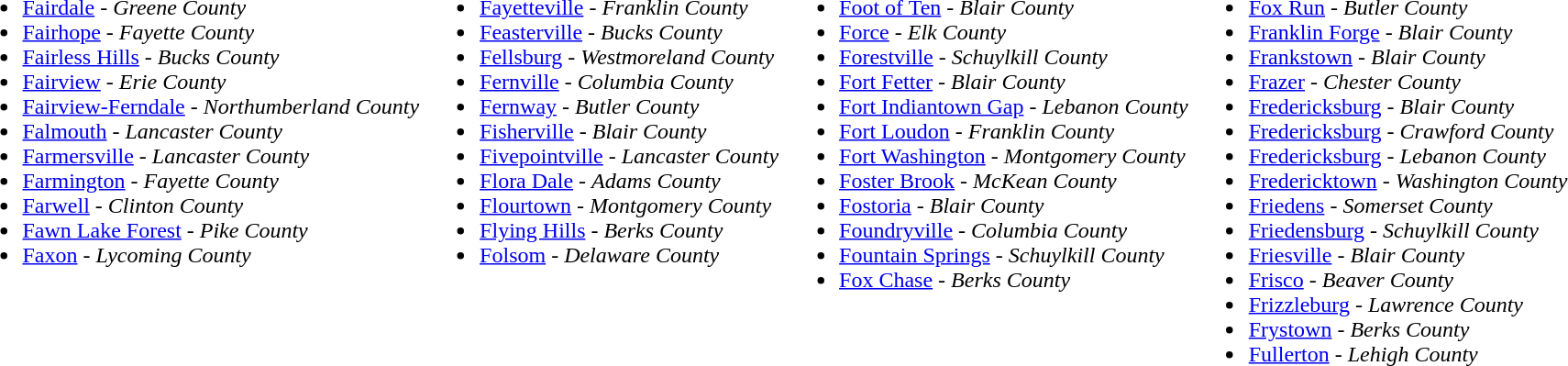<table>
<tr valign=top>
<td><br><ul><li><a href='#'>Fairdale</a> - <em>Greene County</em></li><li><a href='#'>Fairhope</a> - <em>Fayette County</em></li><li><a href='#'>Fairless Hills</a> - <em>Bucks County</em></li><li><a href='#'>Fairview</a> - <em>Erie County</em></li><li><a href='#'>Fairview-Ferndale</a> - <em>Northumberland County</em></li><li><a href='#'>Falmouth</a> - <em>Lancaster County</em></li><li><a href='#'>Farmersville</a> - <em>Lancaster County</em></li><li><a href='#'>Farmington</a> - <em>Fayette County</em></li><li><a href='#'>Farwell</a> - <em>Clinton County</em></li><li><a href='#'>Fawn Lake Forest</a> - <em>Pike County</em></li><li><a href='#'>Faxon</a> - <em>Lycoming County</em></li></ul></td>
<td><br><ul><li><a href='#'>Fayetteville</a> - <em>Franklin County</em></li><li><a href='#'>Feasterville</a> - <em>Bucks County</em></li><li><a href='#'>Fellsburg</a> - <em>Westmoreland County</em></li><li><a href='#'>Fernville</a> - <em>Columbia County</em></li><li><a href='#'>Fernway</a> - <em>Butler County</em></li><li><a href='#'>Fisherville</a> - <em>Blair County</em></li><li><a href='#'>Fivepointville</a> - <em>Lancaster County</em></li><li><a href='#'>Flora Dale</a> - <em>Adams County</em></li><li><a href='#'>Flourtown</a> - <em>Montgomery County</em></li><li><a href='#'>Flying Hills</a> - <em>Berks County</em></li><li><a href='#'>Folsom</a> - <em>Delaware County</em></li></ul></td>
<td><br><ul><li><a href='#'>Foot of Ten</a> - <em>Blair County</em></li><li><a href='#'>Force</a> - <em>Elk County</em></li><li><a href='#'>Forestville</a> - <em>Schuylkill County</em></li><li><a href='#'>Fort Fetter</a> - <em>Blair County</em></li><li><a href='#'>Fort Indiantown Gap</a> - <em>Lebanon County</em></li><li><a href='#'>Fort Loudon</a> - <em>Franklin County</em></li><li><a href='#'>Fort Washington</a> - <em>Montgomery County</em></li><li><a href='#'>Foster Brook</a> - <em>McKean County</em></li><li><a href='#'>Fostoria</a> - <em>Blair County</em></li><li><a href='#'>Foundryville</a> - <em>Columbia County</em></li><li><a href='#'>Fountain Springs</a> - <em>Schuylkill County</em></li><li><a href='#'>Fox Chase</a> - <em>Berks County</em></li></ul></td>
<td><br><ul><li><a href='#'>Fox Run</a> - <em>Butler County</em></li><li><a href='#'>Franklin Forge</a> <em>- Blair County</em></li><li><a href='#'>Frankstown</a> - <em>Blair County</em></li><li><a href='#'>Frazer</a> - <em>Chester County</em></li><li><a href='#'>Fredericksburg</a> - <em>Blair County</em></li><li><a href='#'>Fredericksburg</a> - <em>Crawford County</em></li><li><a href='#'>Fredericksburg</a> - <em>Lebanon County</em></li><li><a href='#'>Fredericktown</a> - <em>Washington County</em></li><li><a href='#'>Friedens</a> - <em>Somerset County</em></li><li><a href='#'>Friedensburg</a> - <em>Schuylkill County</em></li><li><a href='#'>Friesville</a> - <em>Blair County</em></li><li><a href='#'>Frisco</a> - <em>Beaver County</em></li><li><a href='#'>Frizzleburg</a> - <em>Lawrence County</em></li><li><a href='#'>Frystown</a> - <em>Berks County</em></li><li><a href='#'>Fullerton</a> - <em>Lehigh County</em></li></ul></td>
</tr>
</table>
